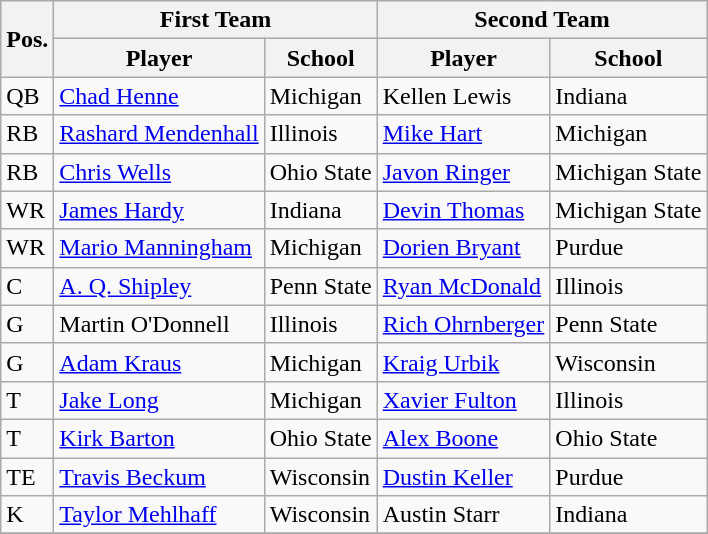<table class="wikitable">
<tr>
<th rowspan="2" align="center">Pos.</th>
<th colspan="2" align="center">First Team</th>
<th colspan="2" align="center">Second Team</th>
</tr>
<tr>
<th>Player</th>
<th>School</th>
<th>Player</th>
<th>School</th>
</tr>
<tr>
<td>QB</td>
<td><a href='#'>Chad Henne</a></td>
<td>Michigan</td>
<td>Kellen Lewis</td>
<td>Indiana</td>
</tr>
<tr>
<td>RB</td>
<td><a href='#'>Rashard Mendenhall</a></td>
<td>Illinois</td>
<td><a href='#'>Mike Hart</a></td>
<td>Michigan</td>
</tr>
<tr>
<td>RB</td>
<td><a href='#'>Chris Wells</a></td>
<td>Ohio State</td>
<td><a href='#'>Javon Ringer</a></td>
<td>Michigan State</td>
</tr>
<tr>
<td>WR</td>
<td><a href='#'>James Hardy</a></td>
<td>Indiana</td>
<td><a href='#'>Devin Thomas</a></td>
<td>Michigan State</td>
</tr>
<tr>
<td>WR</td>
<td><a href='#'>Mario Manningham</a></td>
<td>Michigan</td>
<td><a href='#'>Dorien Bryant</a></td>
<td>Purdue</td>
</tr>
<tr>
<td>C</td>
<td><a href='#'>A. Q. Shipley</a></td>
<td>Penn State</td>
<td><a href='#'>Ryan McDonald</a></td>
<td>Illinois</td>
</tr>
<tr>
<td>G</td>
<td>Martin O'Donnell</td>
<td>Illinois</td>
<td><a href='#'>Rich Ohrnberger</a></td>
<td>Penn State</td>
</tr>
<tr>
<td>G</td>
<td><a href='#'>Adam Kraus</a></td>
<td>Michigan</td>
<td><a href='#'>Kraig Urbik</a></td>
<td>Wisconsin</td>
</tr>
<tr>
<td>T</td>
<td><a href='#'>Jake Long</a></td>
<td>Michigan</td>
<td><a href='#'>Xavier Fulton</a></td>
<td>Illinois</td>
</tr>
<tr>
<td>T</td>
<td><a href='#'>Kirk Barton</a></td>
<td>Ohio State</td>
<td><a href='#'>Alex Boone</a></td>
<td>Ohio State</td>
</tr>
<tr>
<td>TE</td>
<td><a href='#'>Travis Beckum</a></td>
<td>Wisconsin</td>
<td><a href='#'>Dustin Keller</a></td>
<td>Purdue</td>
</tr>
<tr>
<td>K</td>
<td><a href='#'>Taylor Mehlhaff</a></td>
<td>Wisconsin</td>
<td>Austin Starr</td>
<td>Indiana</td>
</tr>
<tr>
</tr>
</table>
